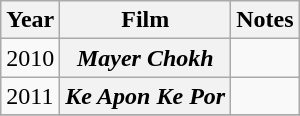<table class="wikitable sortable">
<tr>
<th>Year</th>
<th>Film</th>
<th>Notes</th>
</tr>
<tr>
<td rowspan=1>2010</td>
<th><em>Mayer Chokh</em></th>
<td></td>
</tr>
<tr>
<td>2011</td>
<th><em>Ke Apon Ke Por</em></th>
<td></td>
</tr>
<tr>
</tr>
</table>
